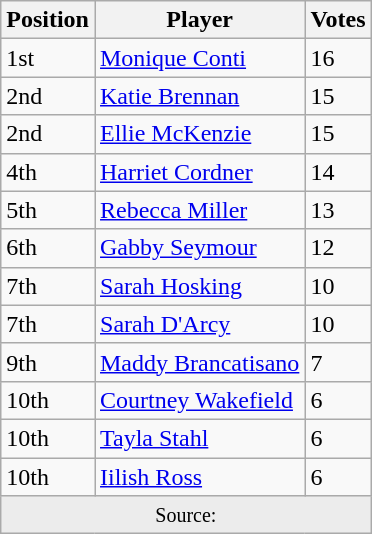<table class="wikitable">
<tr>
<th>Position</th>
<th>Player</th>
<th>Votes</th>
</tr>
<tr>
<td>1st</td>
<td><a href='#'>Monique Conti</a></td>
<td>16</td>
</tr>
<tr>
<td>2nd</td>
<td><a href='#'>Katie Brennan</a></td>
<td>15</td>
</tr>
<tr>
<td>2nd</td>
<td><a href='#'>Ellie McKenzie</a></td>
<td>15</td>
</tr>
<tr>
<td>4th</td>
<td><a href='#'>Harriet Cordner</a></td>
<td>14</td>
</tr>
<tr>
<td>5th</td>
<td><a href='#'>Rebecca Miller</a></td>
<td>13</td>
</tr>
<tr>
<td>6th</td>
<td><a href='#'>Gabby Seymour</a></td>
<td>12</td>
</tr>
<tr>
<td>7th</td>
<td><a href='#'>Sarah Hosking</a></td>
<td>10</td>
</tr>
<tr>
<td>7th</td>
<td><a href='#'>Sarah D'Arcy</a></td>
<td>10</td>
</tr>
<tr>
<td>9th</td>
<td><a href='#'>Maddy Brancatisano</a></td>
<td>7</td>
</tr>
<tr>
<td>10th</td>
<td><a href='#'>Courtney Wakefield</a></td>
<td>6</td>
</tr>
<tr>
<td>10th</td>
<td><a href='#'>Tayla Stahl</a></td>
<td>6</td>
</tr>
<tr>
<td>10th</td>
<td><a href='#'>Iilish Ross</a></td>
<td>6</td>
</tr>
<tr>
<td colspan="4" style="text-align: center; background: #ececec;"><small>Source:</small></td>
</tr>
</table>
